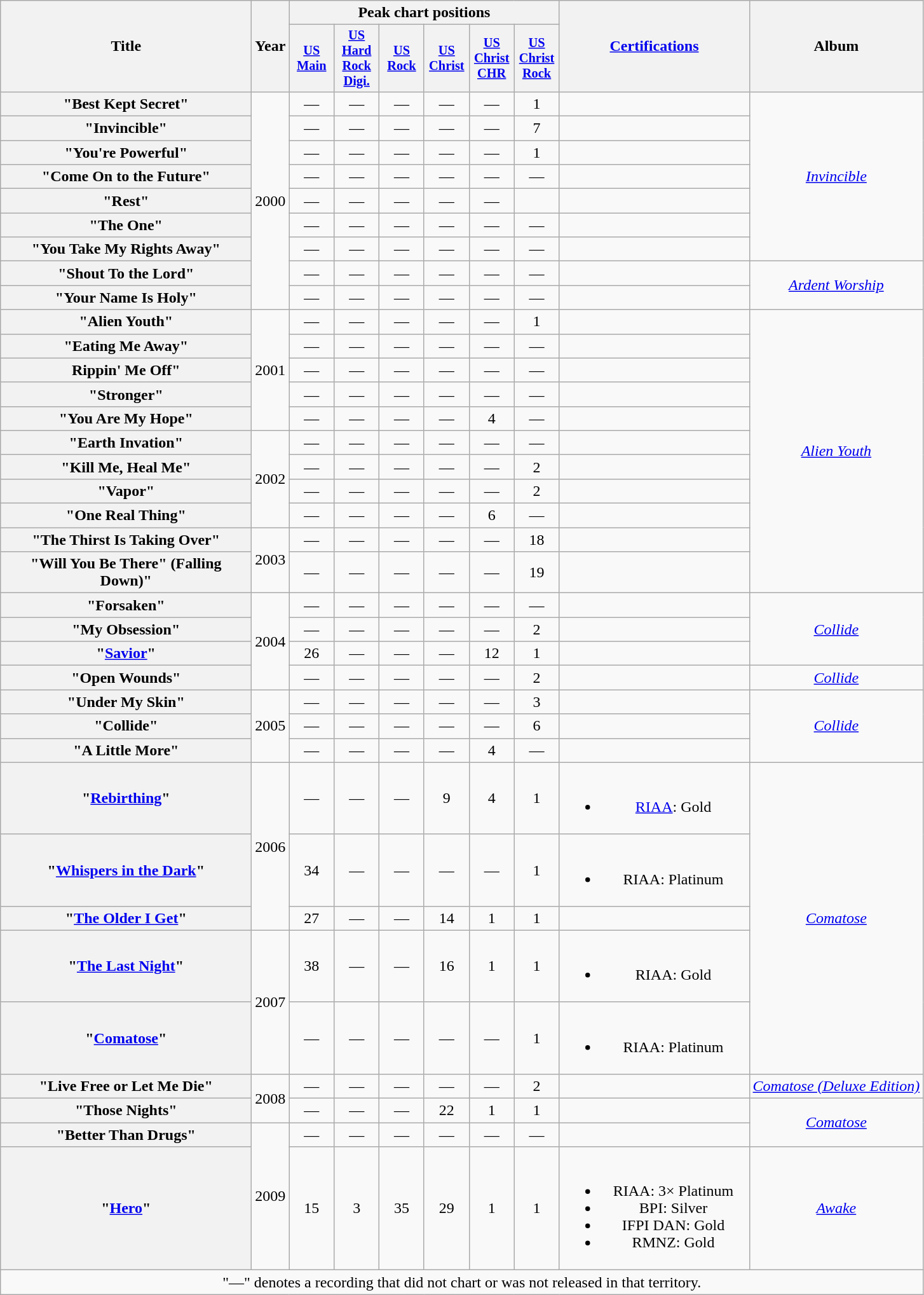<table class="wikitable plainrowheaders" style="text-align:center;">
<tr>
<th rowspan="2" scope="col" style="width:16em;">Title</th>
<th rowspan="2" scope="col">Year</th>
<th colspan="6" scope="col">Peak chart positions</th>
<th rowspan="2" scope="col" style="width:12em;"><a href='#'>Certifications</a></th>
<th rowspan="2" scope="col">Album</th>
</tr>
<tr>
<th scope="col" style="width:3em;font-size:85%;"><a href='#'>US<br>Main</a><br></th>
<th scope="col" style="width:3em;font-size:85%;"><a href='#'>US<br>Hard<br>Rock<br>Digi.</a></th>
<th scope="col" style="width:3em;font-size:85%;"><a href='#'>US<br>Rock</a><br></th>
<th scope="col" style="width:3em;font-size:85%;"><a href='#'>US<br>Christ</a><br></th>
<th scope="col" style="width:3em;font-size:85%;"><a href='#'>US<br>Christ<br>CHR</a><br></th>
<th scope="col" style="width:3em;font-size:85%;"><a href='#'>US<br>Christ<br>Rock</a><br></th>
</tr>
<tr>
<th scope="row">"Best Kept Secret"</th>
<td rowspan="9">2000</td>
<td>—</td>
<td>—</td>
<td>—</td>
<td>—</td>
<td>—</td>
<td>1</td>
<td></td>
<td rowspan="7"><em><a href='#'>Invincible</a></em></td>
</tr>
<tr>
<th scope="row">"Invincible"</th>
<td>—</td>
<td>—</td>
<td>—</td>
<td>—</td>
<td>—</td>
<td>7</td>
<td></td>
</tr>
<tr>
<th scope="row">"You're Powerful"</th>
<td>—</td>
<td>—</td>
<td>—</td>
<td>—</td>
<td>—</td>
<td>1</td>
<td></td>
</tr>
<tr>
<th scope="row">"Come On to the Future"</th>
<td>—</td>
<td>—</td>
<td>—</td>
<td>—</td>
<td>—</td>
<td>—</td>
<td></td>
</tr>
<tr>
<th scope="row">"Rest"</th>
<td>—</td>
<td>—</td>
<td>—</td>
<td>—</td>
<td>—</td>
<td></td>
</tr>
<tr>
<th scope="row">"The One"</th>
<td>—</td>
<td>—</td>
<td>—</td>
<td>—</td>
<td>—</td>
<td>—</td>
<td></td>
</tr>
<tr>
<th scope="row">"You Take My Rights Away"</th>
<td>—</td>
<td>—</td>
<td>—</td>
<td>—</td>
<td>—</td>
<td>—</td>
<td></td>
</tr>
<tr>
<th scope="row">"Shout To the Lord"</th>
<td>—</td>
<td>—</td>
<td>—</td>
<td>—</td>
<td>—</td>
<td>—</td>
<td></td>
<td rowspan="2"><em><a href='#'>Ardent Worship</a></em></td>
</tr>
<tr>
<th scope="row">"Your Name Is Holy"</th>
<td>—</td>
<td>—</td>
<td>—</td>
<td>—</td>
<td>—</td>
<td>—</td>
<td></td>
</tr>
<tr>
<th scope="row">"Alien Youth"</th>
<td rowspan="5">2001</td>
<td>—</td>
<td>—</td>
<td>—</td>
<td>—</td>
<td>—</td>
<td>1</td>
<td></td>
<td rowspan="11"><em><a href='#'>Alien Youth</a></em></td>
</tr>
<tr>
<th scope="row">"Eating Me Away"</th>
<td>—</td>
<td>—</td>
<td>—</td>
<td>—</td>
<td>—</td>
<td>—</td>
<td></td>
</tr>
<tr>
<th scope="row">Rippin' Me Off"</th>
<td>—</td>
<td>—</td>
<td>—</td>
<td>—</td>
<td>—</td>
<td>—</td>
<td></td>
</tr>
<tr>
<th scope="row">"Stronger"</th>
<td>—</td>
<td>—</td>
<td>—</td>
<td>—</td>
<td>—</td>
<td>—</td>
<td></td>
</tr>
<tr>
<th scope="row">"You Are My Hope"</th>
<td>—</td>
<td>—</td>
<td>—</td>
<td>—</td>
<td>4</td>
<td>—</td>
<td></td>
</tr>
<tr>
<th scope="row">"Earth Invation"</th>
<td rowspan="4">2002</td>
<td>—</td>
<td>—</td>
<td>—</td>
<td>—</td>
<td>—</td>
<td>—</td>
<td></td>
</tr>
<tr>
<th scope="row">"Kill Me, Heal Me"</th>
<td>—</td>
<td>—</td>
<td>—</td>
<td>—</td>
<td>—</td>
<td>2</td>
<td></td>
</tr>
<tr>
<th scope="row">"Vapor"</th>
<td>—</td>
<td>—</td>
<td>—</td>
<td>—</td>
<td>—</td>
<td>2</td>
<td></td>
</tr>
<tr>
<th scope="row">"One Real Thing"</th>
<td>—</td>
<td>—</td>
<td>—</td>
<td>—</td>
<td>6</td>
<td>—</td>
<td></td>
</tr>
<tr>
<th scope="row">"The Thirst Is Taking Over"</th>
<td rowspan="2">2003</td>
<td>—</td>
<td>—</td>
<td>—</td>
<td>—</td>
<td>—</td>
<td>18</td>
<td></td>
</tr>
<tr>
<th scope="row">"Will You Be There" (Falling Down)"</th>
<td>—</td>
<td>—</td>
<td>—</td>
<td>—</td>
<td>—</td>
<td>19</td>
<td></td>
</tr>
<tr>
<th scope="row">"Forsaken"</th>
<td rowspan="4">2004</td>
<td>—</td>
<td>—</td>
<td>—</td>
<td>—</td>
<td>—</td>
<td>—</td>
<td></td>
<td rowspan="3"><em><a href='#'>Collide</a></em></td>
</tr>
<tr>
<th scope="row">"My Obsession"</th>
<td>—</td>
<td>—</td>
<td>—</td>
<td>—</td>
<td>—</td>
<td>2</td>
<td></td>
</tr>
<tr>
<th scope="row">"<a href='#'>Savior</a>"</th>
<td>26</td>
<td>—</td>
<td>—</td>
<td>—</td>
<td>12</td>
<td>1</td>
<td></td>
</tr>
<tr>
<th scope="row">"Open Wounds"</th>
<td>—</td>
<td>—</td>
<td>—</td>
<td>—</td>
<td>—</td>
<td>2</td>
<td></td>
<td><em><a href='#'>Collide</a></em></td>
</tr>
<tr>
<th scope="row">"Under My Skin"</th>
<td rowspan="3">2005</td>
<td>—</td>
<td>—</td>
<td>—</td>
<td>—</td>
<td>—</td>
<td>3</td>
<td></td>
<td rowspan="3"><em><a href='#'>Collide</a></em></td>
</tr>
<tr>
<th scope="row">"Collide"</th>
<td>—</td>
<td>—</td>
<td>—</td>
<td>—</td>
<td>—</td>
<td>6</td>
<td></td>
</tr>
<tr>
<th scope="row">"A Little More"</th>
<td>—</td>
<td>—</td>
<td>—</td>
<td>—</td>
<td>4</td>
<td>—</td>
<td></td>
</tr>
<tr>
<th scope="row">"<a href='#'>Rebirthing</a>"</th>
<td rowspan="3">2006</td>
<td>—</td>
<td>—</td>
<td>—</td>
<td>9</td>
<td>4</td>
<td>1</td>
<td><br><ul><li><a href='#'>RIAA</a>: Gold</li></ul></td>
<td rowspan="5"><em><a href='#'>Comatose</a></em></td>
</tr>
<tr>
<th scope="row">"<a href='#'>Whispers in the Dark</a>"</th>
<td>34</td>
<td>—</td>
<td>—</td>
<td>—</td>
<td>—</td>
<td>1</td>
<td><br><ul><li>RIAA: Platinum</li></ul></td>
</tr>
<tr>
<th scope="row">"<a href='#'>The Older I Get</a>"</th>
<td>27</td>
<td>—</td>
<td>—</td>
<td>14</td>
<td>1</td>
<td>1</td>
<td></td>
</tr>
<tr>
<th scope="row">"<a href='#'>The Last Night</a>"</th>
<td rowspan="2">2007</td>
<td>38</td>
<td>—</td>
<td>—</td>
<td>16</td>
<td>1</td>
<td>1</td>
<td><br><ul><li>RIAA: Gold</li></ul></td>
</tr>
<tr>
<th scope="row">"<a href='#'>Comatose</a>"</th>
<td>—</td>
<td>—</td>
<td>—</td>
<td>—</td>
<td>—</td>
<td>1</td>
<td><br><ul><li>RIAA: Platinum</li></ul></td>
</tr>
<tr>
<th scope="row">"Live Free or Let Me Die"</th>
<td rowspan="2">2008</td>
<td>—</td>
<td>—</td>
<td>—</td>
<td>—</td>
<td>—</td>
<td>2</td>
<td></td>
<td><em><a href='#'>Comatose (Deluxe Edition)</a></em></td>
</tr>
<tr>
<th scope="row">"Those Nights"</th>
<td>—</td>
<td>—</td>
<td>—</td>
<td>22</td>
<td>1</td>
<td>1</td>
<td></td>
<td rowspan="2"><em><a href='#'>Comatose</a></em></td>
</tr>
<tr>
<th scope="row">"Better Than Drugs"</th>
<td rowspan="2">2009</td>
<td>—</td>
<td>—</td>
<td>—</td>
<td>—</td>
<td>—</td>
<td>—</td>
<td></td>
</tr>
<tr>
<th scope="row">"<a href='#'>Hero</a>"</th>
<td>15</td>
<td>3</td>
<td>35</td>
<td>29</td>
<td>1</td>
<td>1</td>
<td><br><ul><li>RIAA: 3× Platinum</li><li>BPI: Silver</li><li>IFPI DAN: Gold</li><li>RMNZ: Gold</li></ul></td>
<td><a href='#'><em>Awake</em></a></td>
</tr>
<tr>
<td colspan="10">"—" denotes a recording that did not chart or was not released in that territory.</td>
</tr>
</table>
